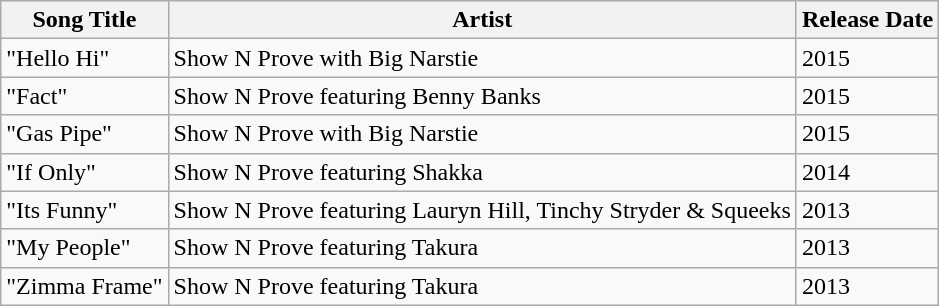<table class="wikitable sortable">
<tr>
<th>Song Title</th>
<th>Artist</th>
<th>Release Date</th>
</tr>
<tr>
<td>"Hello Hi"</td>
<td>Show N Prove with Big Narstie</td>
<td>2015</td>
</tr>
<tr>
<td>"Fact"</td>
<td>Show N Prove featuring Benny Banks</td>
<td>2015</td>
</tr>
<tr>
<td>"Gas Pipe"</td>
<td>Show N Prove with Big Narstie</td>
<td>2015</td>
</tr>
<tr>
<td>"If Only"</td>
<td>Show N Prove featuring Shakka</td>
<td>2014</td>
</tr>
<tr>
<td>"Its Funny"</td>
<td>Show N Prove featuring Lauryn Hill, Tinchy Stryder & Squeeks</td>
<td>2013</td>
</tr>
<tr>
<td>"My People"</td>
<td>Show N Prove featuring Takura</td>
<td>2013</td>
</tr>
<tr>
<td>"Zimma Frame"</td>
<td>Show N Prove featuring Takura</td>
<td>2013</td>
</tr>
</table>
